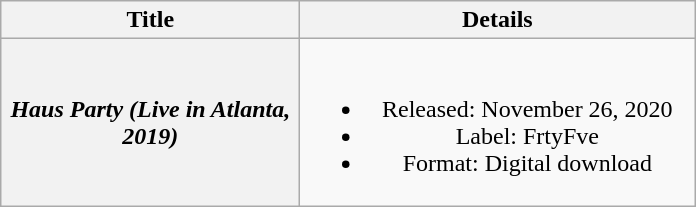<table class="wikitable plainrowheaders" style="text-align:center;" border="1">
<tr>
<th scope="col" style="width:12em;">Title</th>
<th scope="col" style="width:16em;">Details</th>
</tr>
<tr>
<th scope="row"><em>Haus Party (Live in Atlanta, 2019)</em></th>
<td><br><ul><li>Released: November 26, 2020</li><li>Label: FrtyFve</li><li>Format: Digital download</li></ul></td>
</tr>
</table>
